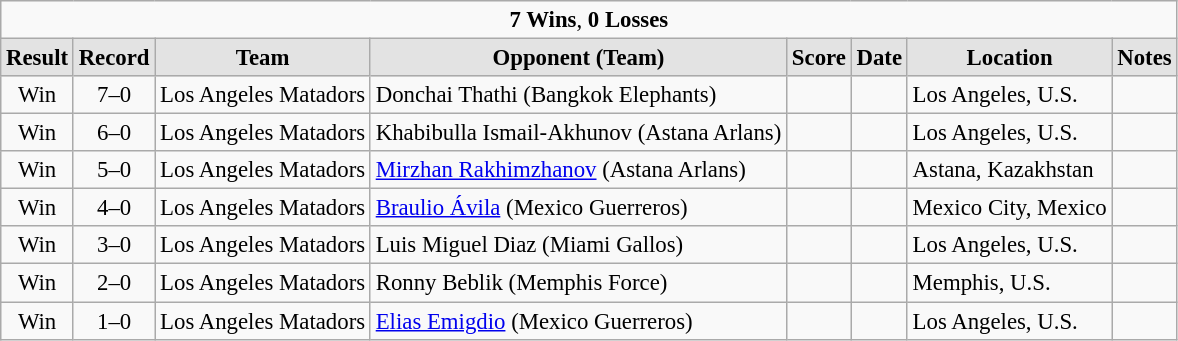<table class="wikitable" style="text-align:center; font-size:95%">
<tr>
<td style="text-align:center;" colspan=8><strong>7 Wins</strong>, <strong>0 Losses</strong></td>
</tr>
<tr style="text-align:center; background:#e3e3e3;">
<td style="border-style:none none solid solid;"><strong>Result</strong></td>
<td style="border-style:none none solid solid;"><strong>Record</strong></td>
<td style="border-style:none none solid solid;"><strong>Team</strong></td>
<td style="border-style:none none solid solid;"><strong>Opponent (Team)</strong></td>
<td style="border-style:none none solid solid;"><strong>Score</strong></td>
<td style="border-style:none none solid solid;"><strong>Date</strong></td>
<td style="border-style:none none solid solid;"><strong>Location</strong></td>
<td style="border-style:none none style style;"><strong>Notes</strong></td>
</tr>
<tr align=center>
<td>Win</td>
<td>7–0</td>
<td>Los Angeles Matadors</td>
<td align=left>  Donchai Thathi (Bangkok Elephants)</td>
<td></td>
<td></td>
<td align=left> Los Angeles, U.S.</td>
<td></td>
</tr>
<tr align=center>
<td>Win</td>
<td>6–0</td>
<td>Los Angeles Matadors</td>
<td align=left>  Khabibulla Ismail-Akhunov (Astana Arlans)</td>
<td></td>
<td></td>
<td align=left> Los Angeles, U.S.</td>
<td></td>
</tr>
<tr align=center>
<td>Win</td>
<td>5–0</td>
<td>Los Angeles Matadors</td>
<td align=left>  <a href='#'>Mirzhan Rakhimzhanov</a> (Astana Arlans)</td>
<td></td>
<td></td>
<td align=left> Astana, Kazakhstan</td>
<td></td>
</tr>
<tr align=center>
<td>Win</td>
<td>4–0</td>
<td>Los Angeles Matadors</td>
<td align=left>  <a href='#'>Braulio Ávila</a> (Mexico Guerreros)</td>
<td></td>
<td></td>
<td align=left> Mexico City, Mexico</td>
<td></td>
</tr>
<tr align=center>
<td>Win</td>
<td>3–0</td>
<td>Los Angeles Matadors</td>
<td align=left>  Luis Miguel Diaz (Miami Gallos)</td>
<td></td>
<td></td>
<td align=left> Los Angeles, U.S.</td>
<td></td>
</tr>
<tr align=center>
<td>Win</td>
<td>2–0</td>
<td>Los Angeles Matadors</td>
<td align=left>  Ronny Beblik (Memphis Force)</td>
<td></td>
<td></td>
<td align=left> Memphis, U.S.</td>
<td></td>
</tr>
<tr align=center>
<td>Win</td>
<td>1–0</td>
<td>Los Angeles Matadors</td>
<td align=left>  <a href='#'>Elias Emigdio</a> (Mexico Guerreros)</td>
<td></td>
<td></td>
<td align=left> Los Angeles, U.S.</td>
<td></td>
</tr>
</table>
